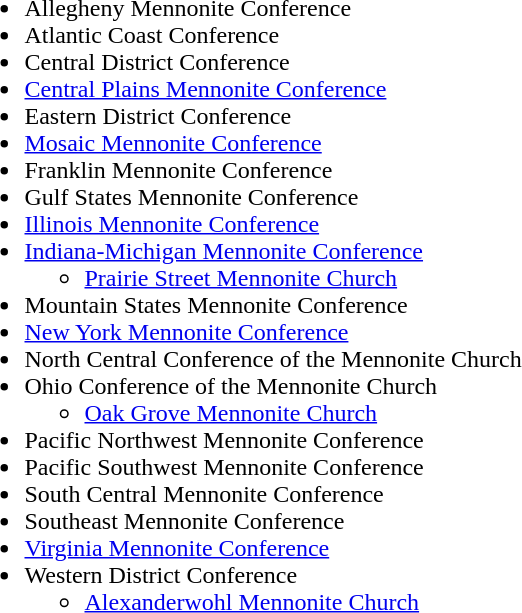<table>
<tr valign=top>
<td><br><ul><li>Allegheny Mennonite Conference</li><li>Atlantic Coast Conference</li><li>Central District Conference</li><li><a href='#'>Central Plains Mennonite Conference</a></li><li>Eastern District Conference</li><li><a href='#'>Mosaic Mennonite Conference</a></li><li>Franklin Mennonite Conference</li><li>Gulf States Mennonite Conference</li><li><a href='#'>Illinois Mennonite Conference</a></li><li><a href='#'>Indiana-Michigan Mennonite Conference</a><ul><li><a href='#'>Prairie Street Mennonite Church</a></li></ul></li><li>Mountain States Mennonite Conference</li><li><a href='#'>New York Mennonite Conference</a></li><li>North Central Conference of the Mennonite Church</li><li>Ohio Conference of the Mennonite Church<ul><li><a href='#'>Oak Grove Mennonite Church</a></li></ul></li><li>Pacific Northwest Mennonite Conference</li><li>Pacific Southwest Mennonite Conference</li><li>South Central Mennonite Conference</li><li>Southeast Mennonite Conference</li><li><a href='#'>Virginia Mennonite Conference</a></li><li>Western District Conference<ul><li><a href='#'>Alexanderwohl Mennonite Church</a></li></ul></li></ul></td>
</tr>
</table>
